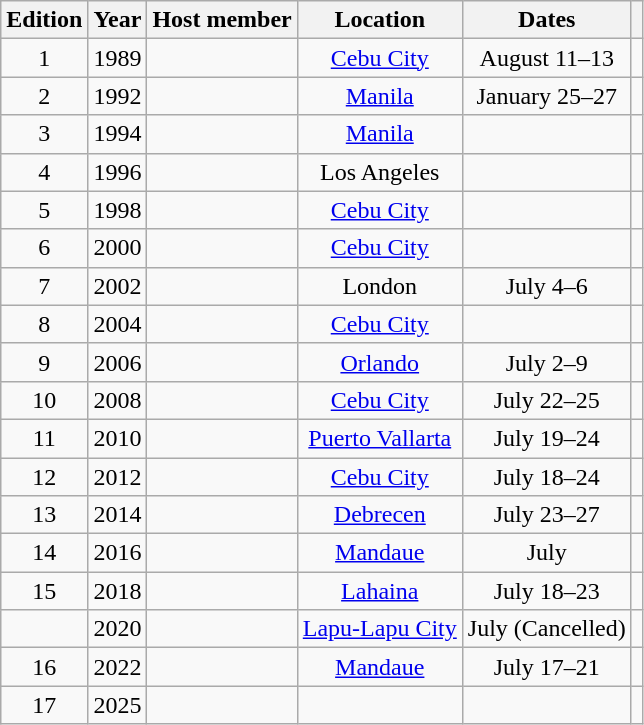<table class="wikitable" style="text-align: center;">
<tr>
<th>Edition</th>
<th>Year</th>
<th>Host member</th>
<th>Location</th>
<th>Dates</th>
<th></th>
</tr>
<tr>
<td>1</td>
<td>1989</td>
<td align=left></td>
<td><a href='#'>Cebu City</a></td>
<td>August 11–13</td>
<td></td>
</tr>
<tr>
<td>2</td>
<td>1992</td>
<td align=left></td>
<td><a href='#'>Manila</a></td>
<td>January 25–27</td>
<td></td>
</tr>
<tr>
<td>3</td>
<td>1994</td>
<td align=left></td>
<td><a href='#'>Manila</a></td>
<td></td>
<td></td>
</tr>
<tr>
<td>4</td>
<td>1996</td>
<td align=left></td>
<td>Los Angeles</td>
<td></td>
<td></td>
</tr>
<tr>
<td>5</td>
<td>1998</td>
<td align=left></td>
<td><a href='#'>Cebu City</a></td>
<td></td>
<td></td>
</tr>
<tr>
<td>6</td>
<td>2000</td>
<td align=left></td>
<td><a href='#'>Cebu City</a></td>
<td></td>
<td></td>
</tr>
<tr>
<td>7</td>
<td>2002</td>
<td align=left></td>
<td>London</td>
<td>July 4–6</td>
<td></td>
</tr>
<tr>
<td>8</td>
<td>2004</td>
<td align=left></td>
<td><a href='#'>Cebu City</a></td>
<td></td>
<td></td>
</tr>
<tr>
<td>9</td>
<td>2006</td>
<td align=left></td>
<td><a href='#'>Orlando</a></td>
<td>July 2–9</td>
<td></td>
</tr>
<tr>
<td>10</td>
<td>2008</td>
<td align=left></td>
<td><a href='#'>Cebu City</a></td>
<td>July 22–25</td>
<td></td>
</tr>
<tr>
<td>11</td>
<td>2010</td>
<td align=left></td>
<td><a href='#'>Puerto Vallarta</a></td>
<td>July 19–24</td>
<td></td>
</tr>
<tr>
<td>12</td>
<td>2012</td>
<td align=left></td>
<td><a href='#'>Cebu City</a></td>
<td>July 18–24</td>
<td></td>
</tr>
<tr>
<td>13</td>
<td>2014</td>
<td align=left></td>
<td><a href='#'>Debrecen</a></td>
<td>July 23–27</td>
<td></td>
</tr>
<tr>
<td>14</td>
<td>2016</td>
<td align=left></td>
<td><a href='#'>Mandaue</a></td>
<td>July</td>
<td></td>
</tr>
<tr>
<td>15</td>
<td>2018</td>
<td align=left></td>
<td><a href='#'>Lahaina</a></td>
<td>July 18–23</td>
<td></td>
</tr>
<tr>
<td></td>
<td>2020</td>
<td align=left></td>
<td><a href='#'>Lapu-Lapu City</a></td>
<td>July (Cancelled)</td>
<td></td>
</tr>
<tr>
<td>16</td>
<td>2022</td>
<td align=left></td>
<td><a href='#'>Mandaue</a></td>
<td>July 17–21</td>
<td></td>
</tr>
<tr>
<td>17</td>
<td>2025</td>
<td align=left></td>
<td></td>
<td></td>
<td></td>
</tr>
</table>
